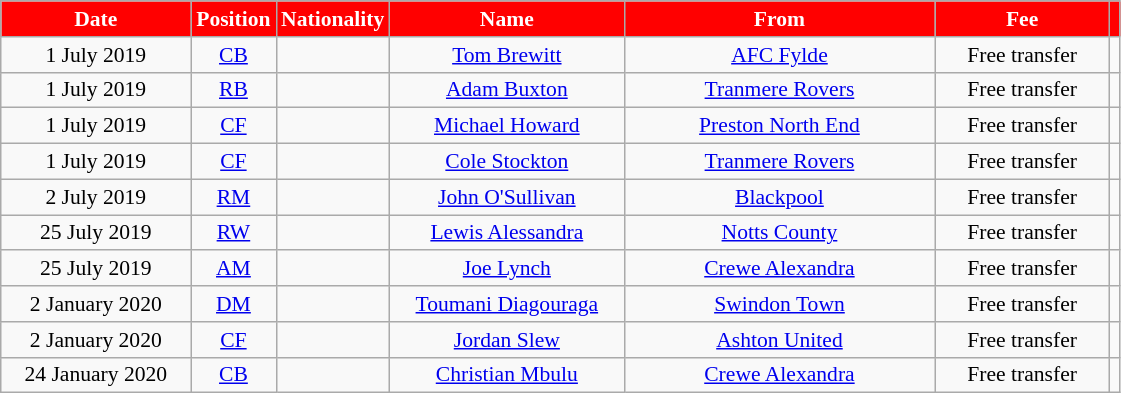<table class="wikitable"  style="text-align:center; font-size:90%; ">
<tr>
<th style="background:#FF0000; color:#FFFFFF; width:120px;">Date</th>
<th style="background:#FF0000; color:#FFFFFF; width:50px;">Position</th>
<th style="background:#FF0000; color:#FFFFFF; width:50px;">Nationality</th>
<th style="background:#FF0000; color:#FFFFFF; width:150px;">Name</th>
<th style="background:#FF0000; color:#FFFFFF; width:200px;">From</th>
<th style="background:#FF0000; color:#FFFFFF; width:110px;">Fee</th>
<th style="background:#FF0000; color:#FFFFFF;"></th>
</tr>
<tr>
<td>1 July 2019</td>
<td><a href='#'>CB</a></td>
<td></td>
<td><a href='#'>Tom Brewitt</a></td>
<td> <a href='#'>AFC Fylde</a></td>
<td>Free transfer</td>
<td></td>
</tr>
<tr>
<td>1 July 2019</td>
<td><a href='#'>RB</a></td>
<td></td>
<td><a href='#'>Adam Buxton</a></td>
<td> <a href='#'>Tranmere Rovers</a></td>
<td>Free transfer</td>
<td></td>
</tr>
<tr>
<td>1 July 2019</td>
<td><a href='#'>CF</a></td>
<td></td>
<td><a href='#'>Michael Howard</a></td>
<td> <a href='#'>Preston North End</a></td>
<td>Free transfer</td>
<td></td>
</tr>
<tr>
<td>1 July 2019</td>
<td><a href='#'>CF</a></td>
<td></td>
<td><a href='#'>Cole Stockton</a></td>
<td> <a href='#'>Tranmere Rovers</a></td>
<td>Free transfer</td>
<td></td>
</tr>
<tr>
<td>2 July 2019</td>
<td><a href='#'>RM</a></td>
<td></td>
<td><a href='#'>John O'Sullivan</a></td>
<td> <a href='#'>Blackpool</a></td>
<td>Free transfer</td>
<td></td>
</tr>
<tr>
<td>25 July 2019</td>
<td><a href='#'>RW</a></td>
<td></td>
<td><a href='#'>Lewis Alessandra</a></td>
<td> <a href='#'>Notts County</a></td>
<td>Free transfer</td>
<td></td>
</tr>
<tr>
<td>25 July 2019</td>
<td><a href='#'>AM</a></td>
<td></td>
<td><a href='#'>Joe Lynch</a></td>
<td> <a href='#'>Crewe Alexandra</a></td>
<td>Free transfer</td>
<td></td>
</tr>
<tr>
<td>2 January 2020</td>
<td><a href='#'>DM</a></td>
<td></td>
<td><a href='#'>Toumani Diagouraga</a></td>
<td> <a href='#'>Swindon Town</a></td>
<td>Free transfer</td>
<td></td>
</tr>
<tr>
<td>2 January 2020</td>
<td><a href='#'>CF</a></td>
<td></td>
<td><a href='#'>Jordan Slew</a></td>
<td> <a href='#'>Ashton United</a></td>
<td>Free transfer</td>
<td></td>
</tr>
<tr>
<td>24 January 2020</td>
<td><a href='#'>CB</a></td>
<td></td>
<td><a href='#'>Christian Mbulu</a></td>
<td> <a href='#'>Crewe Alexandra</a></td>
<td>Free transfer</td>
<td></td>
</tr>
</table>
